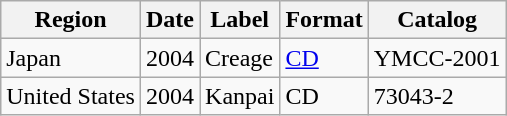<table class="wikitable">
<tr>
<th>Region</th>
<th>Date</th>
<th>Label</th>
<th>Format</th>
<th>Catalog</th>
</tr>
<tr>
<td>Japan</td>
<td>2004</td>
<td>Creage</td>
<td><a href='#'>CD</a></td>
<td>YMCC-2001</td>
</tr>
<tr>
<td>United States</td>
<td>2004</td>
<td>Kanpai</td>
<td>CD</td>
<td>73043-2</td>
</tr>
</table>
